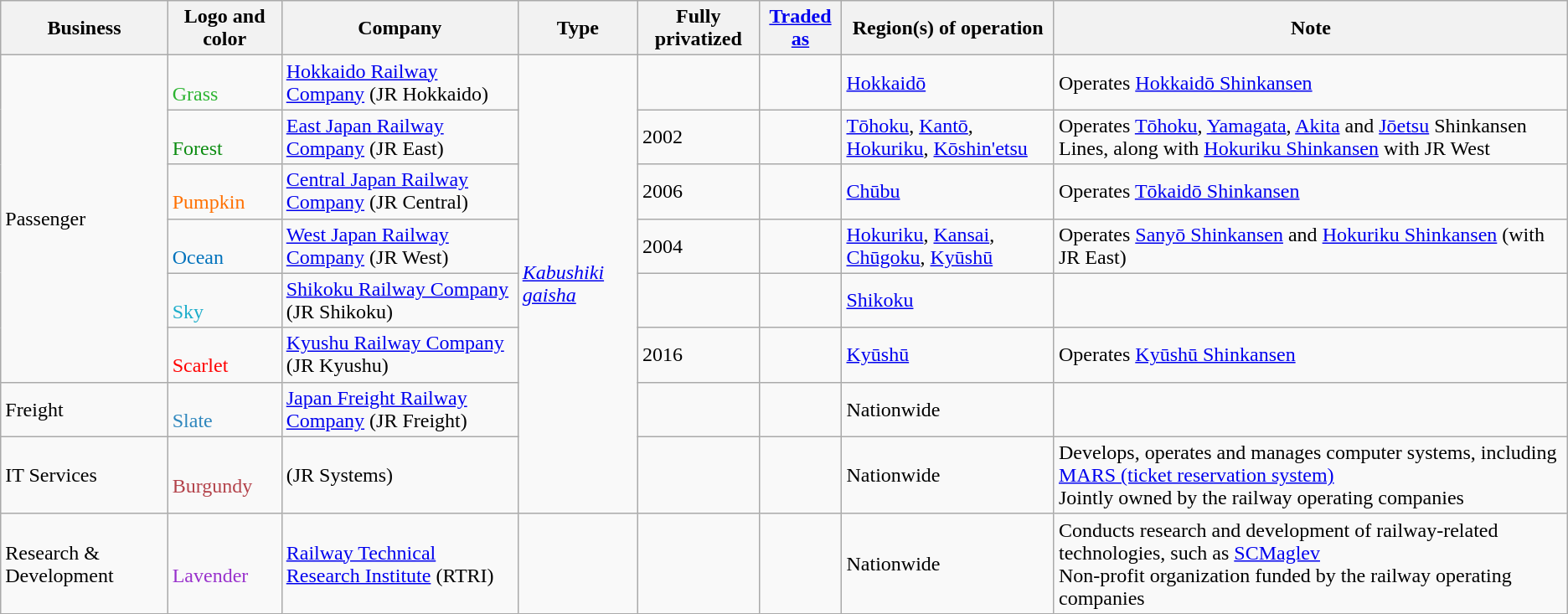<table class="wikitable">
<tr>
<th>Business</th>
<th>Logo and color</th>
<th>Company</th>
<th>Type</th>
<th>Fully privatized</th>
<th><a href='#'>Traded as</a></th>
<th>Region(s) of operation</th>
<th>Note</th>
</tr>
<tr>
<td rowspan="6">Passenger</td>
<td style="color:#2cb431"><br>Grass</td>
<td><a href='#'>Hokkaido Railway Company</a> (JR Hokkaido)</td>
<td rowspan="8"><em><a href='#'>Kabushiki gaisha</a></em></td>
<td></td>
<td></td>
<td><a href='#'>Hokkaidō</a></td>
<td>Operates <a href='#'>Hokkaidō Shinkansen</a></td>
</tr>
<tr>
<td style="color:#0c8c11"><br>Forest</td>
<td><a href='#'>East Japan Railway Company</a> (JR East)</td>
<td>2002</td>
<td></td>
<td><a href='#'>Tōhoku</a>, <a href='#'>Kantō</a>, <a href='#'>Hokuriku</a>, <a href='#'>Kōshin'etsu</a></td>
<td>Operates <a href='#'>Tōhoku</a>, <a href='#'>Yamagata</a>, <a href='#'>Akita</a> and <a href='#'>Jōetsu</a> Shinkansen Lines, along with <a href='#'>Hokuriku Shinkansen</a> with JR West</td>
</tr>
<tr>
<td style="color:#ff7000"><br>Pumpkin</td>
<td><a href='#'>Central Japan Railway Company</a> (JR Central)</td>
<td>2006</td>
<td></td>
<td><a href='#'>Chūbu</a></td>
<td>Operates <a href='#'>Tōkaidō Shinkansen</a></td>
</tr>
<tr>
<td style="color:#0072bc"><br>Ocean</td>
<td><a href='#'>West Japan Railway Company</a> (JR West)</td>
<td>2004</td>
<td></td>
<td><a href='#'>Hokuriku</a>, <a href='#'>Kansai</a>, <a href='#'>Chūgoku</a>, <a href='#'>Kyūshū</a></td>
<td>Operates <a href='#'>Sanyō Shinkansen</a> and <a href='#'>Hokuriku Shinkansen</a> (with JR East)</td>
</tr>
<tr>
<td style="color:#1cadca"><br>Sky</td>
<td><a href='#'>Shikoku Railway Company</a> (JR Shikoku)</td>
<td></td>
<td></td>
<td><a href='#'>Shikoku</a></td>
<td></td>
</tr>
<tr>
<td style="color:#ff0000"><br>Scarlet</td>
<td><a href='#'>Kyushu Railway Company</a> (JR Kyushu)</td>
<td>2016</td>
<td></td>
<td><a href='#'>Kyūshū</a></td>
<td>Operates <a href='#'>Kyūshū Shinkansen</a></td>
</tr>
<tr>
<td>Freight</td>
<td style="color:#2d86bd"><br>Slate</td>
<td><a href='#'>Japan Freight Railway Company</a> (JR Freight)</td>
<td></td>
<td></td>
<td>Nationwide</td>
<td></td>
</tr>
<tr>
<td>IT Services</td>
<td style="color:#B3424A"><br>Burgundy</td>
<td> (JR Systems)</td>
<td></td>
<td></td>
<td>Nationwide</td>
<td>Develops, operates and manages computer systems, including <a href='#'>MARS (ticket reservation system)</a><br>Jointly owned by the railway operating companies</td>
</tr>
<tr>
<td>Research & Development</td>
<td style="color:#9932cc"><br>Lavender</td>
<td><a href='#'>Railway Technical Research Institute</a> (RTRI)</td>
<td></td>
<td></td>
<td></td>
<td>Nationwide</td>
<td>Conducts research and development of railway-related technologies, such as <a href='#'>SCMaglev</a><br>Non-profit organization funded by the railway operating companies</td>
</tr>
</table>
